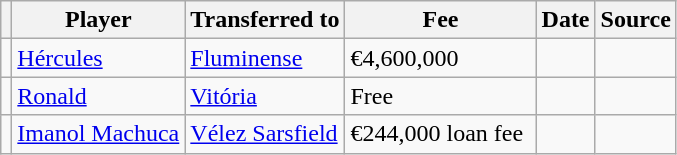<table class="wikitable plainrowheaders sortable">
<tr>
<th></th>
<th scope="col">Player</th>
<th>Transferred to</th>
<th style="width: 120px;">Fee</th>
<th scope="col">Date</th>
<th scope="col">Source</th>
</tr>
<tr>
<td align="center"></td>
<td> <a href='#'>Hércules</a></td>
<td> <a href='#'>Fluminense</a></td>
<td>€4,600,000</td>
<td></td>
<td></td>
</tr>
<tr>
<td align="center"></td>
<td> <a href='#'>Ronald</a></td>
<td> <a href='#'>Vitória</a></td>
<td>Free</td>
<td></td>
<td></td>
</tr>
<tr>
<td align="center"></td>
<td> <a href='#'>Imanol Machuca</a></td>
<td> <a href='#'>Vélez Sarsfield</a></td>
<td>€244,000 loan fee</td>
<td></td>
<td></td>
</tr>
</table>
